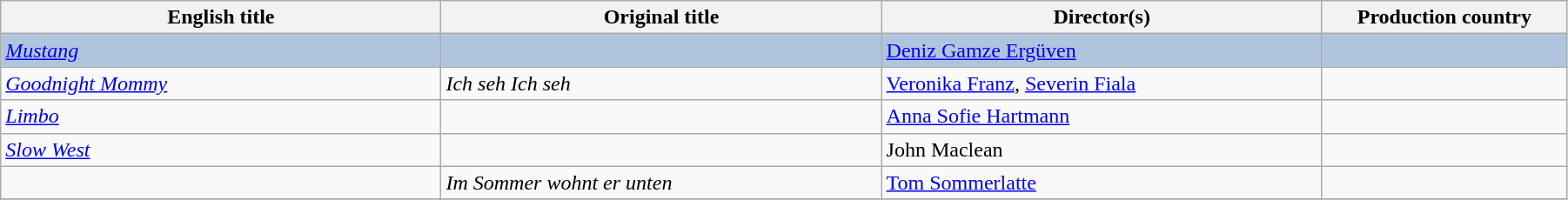<table class="wikitable" width="95%" cellpadding="5">
<tr>
<th width="18%">English title</th>
<th width="18%">Original title</th>
<th width="18%">Director(s)</th>
<th width="10%">Production country</th>
</tr>
<tr style="background:#B0C4DE;">
<td><em><a href='#'>Mustang</a></em></td>
<td></td>
<td><a href='#'>Deniz Gamze Ergüven</a></td>
<td> </td>
</tr>
<tr>
<td><em><a href='#'>Goodnight Mommy</a></em></td>
<td><em>Ich seh Ich seh</em></td>
<td><a href='#'>Veronika Franz</a>, <a href='#'>Severin Fiala</a></td>
<td></td>
</tr>
<tr>
<td><em><a href='#'>Limbo</a></em></td>
<td></td>
<td><a href='#'>Anna Sofie Hartmann</a></td>
<td></td>
</tr>
<tr>
<td><em><a href='#'>Slow West</a></em></td>
<td></td>
<td>John Maclean</td>
<td> </td>
</tr>
<tr>
<td><em></em></td>
<td><em>Im Sommer wohnt er unten</em></td>
<td><a href='#'>Tom Sommerlatte</a></td>
<td></td>
</tr>
<tr>
</tr>
</table>
